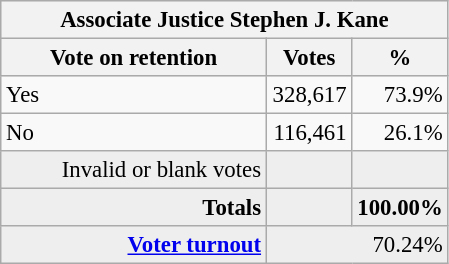<table class="wikitable" style="font-size: 95%;">
<tr style="background-color:#E9E9E9">
<th colspan=7>Associate Justice Stephen J. Kane</th>
</tr>
<tr style="background-color:#E9E9E9">
<th style="width: 170px">Vote on retention</th>
<th style="width: 50px">Votes</th>
<th style="width: 40px">%</th>
</tr>
<tr>
<td>Yes</td>
<td align="right">328,617</td>
<td align="right">73.9%</td>
</tr>
<tr>
<td>No</td>
<td align="right">116,461</td>
<td align="right">26.1%</td>
</tr>
<tr bgcolor="#EEEEEE">
<td align="right">Invalid or blank votes</td>
<td align="right"></td>
<td align="right"></td>
</tr>
<tr bgcolor="#EEEEEE">
<td align="right"><strong>Totals</strong></td>
<td align="right"><strong></strong></td>
<td align="right"><strong>100.00%</strong></td>
</tr>
<tr bgcolor="#EEEEEE">
<td align="right"><strong><a href='#'>Voter turnout</a></strong></td>
<td colspan="2" align="right">70.24%</td>
</tr>
</table>
